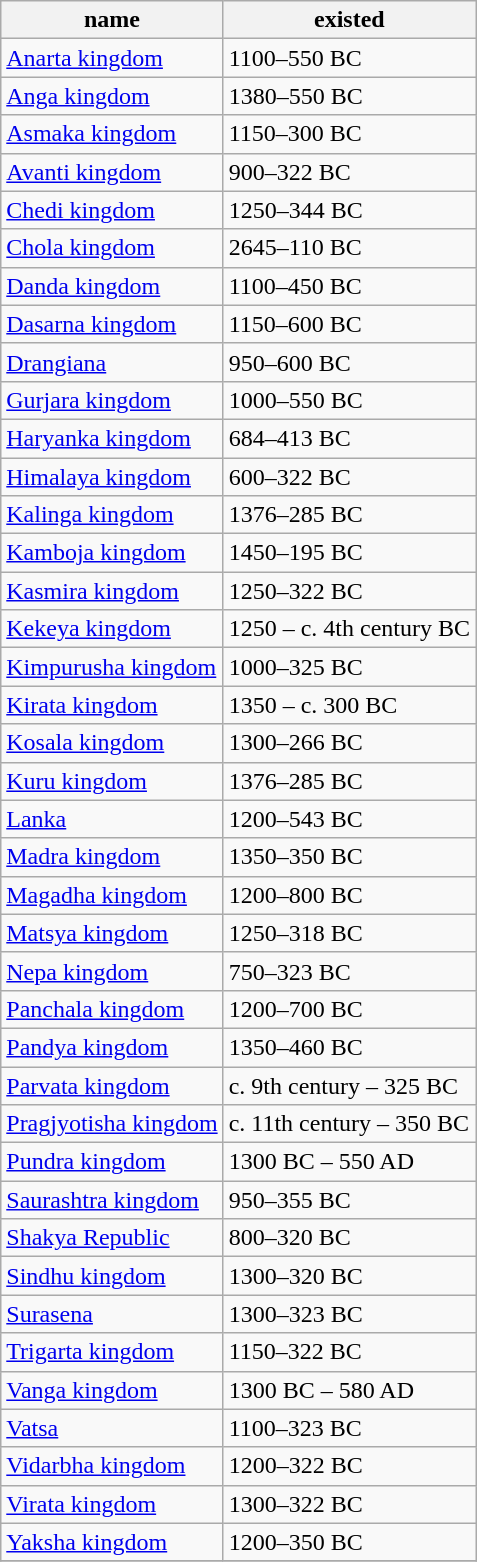<table class=wikitable border="1">
<tr>
<th>name</th>
<th>existed</th>
</tr>
<tr>
<td><a href='#'>Anarta kingdom</a></td>
<td>1100–550 BC</td>
</tr>
<tr>
<td><a href='#'>Anga kingdom</a></td>
<td>1380–550 BC</td>
</tr>
<tr>
<td><a href='#'>Asmaka kingdom</a></td>
<td>1150–300 BC</td>
</tr>
<tr>
<td><a href='#'>Avanti kingdom</a></td>
<td>900–322 BC</td>
</tr>
<tr>
<td><a href='#'>Chedi kingdom</a></td>
<td>1250–344 BC</td>
</tr>
<tr>
<td><a href='#'>Chola kingdom</a></td>
<td>2645–110 BC</td>
</tr>
<tr>
<td><a href='#'>Danda kingdom</a></td>
<td>1100–450 BC</td>
</tr>
<tr>
<td><a href='#'>Dasarna kingdom</a></td>
<td>1150–600 BC</td>
</tr>
<tr>
<td><a href='#'>Drangiana</a></td>
<td>950–600 BC</td>
</tr>
<tr>
<td><a href='#'>Gurjara kingdom</a></td>
<td>1000–550 BC</td>
</tr>
<tr>
<td><a href='#'>Haryanka kingdom</a></td>
<td>684–413 BC</td>
</tr>
<tr>
<td><a href='#'>Himalaya kingdom</a></td>
<td>600–322 BC</td>
</tr>
<tr>
<td><a href='#'>Kalinga kingdom</a></td>
<td>1376–285 BC</td>
</tr>
<tr>
<td><a href='#'>Kamboja kingdom</a></td>
<td>1450–195 BC</td>
</tr>
<tr>
<td><a href='#'>Kasmira kingdom</a></td>
<td>1250–322 BC</td>
</tr>
<tr>
<td><a href='#'>Kekeya kingdom</a></td>
<td>1250 – c. 4th century BC</td>
</tr>
<tr>
<td><a href='#'>Kimpurusha kingdom</a></td>
<td>1000–325 BC</td>
</tr>
<tr>
<td><a href='#'>Kirata kingdom</a></td>
<td>1350 – c. 300 BC</td>
</tr>
<tr>
<td><a href='#'>Kosala kingdom</a></td>
<td>1300–266 BC</td>
</tr>
<tr>
<td><a href='#'>Kuru kingdom</a></td>
<td>1376–285 BC</td>
</tr>
<tr>
<td><a href='#'>Lanka</a></td>
<td>1200–543 BC</td>
</tr>
<tr>
<td><a href='#'>Madra kingdom</a></td>
<td>1350–350 BC</td>
</tr>
<tr>
<td><a href='#'>Magadha kingdom</a></td>
<td>1200–800 BC</td>
</tr>
<tr>
<td><a href='#'>Matsya kingdom</a></td>
<td>1250–318 BC</td>
</tr>
<tr>
<td><a href='#'>Nepa kingdom</a></td>
<td>750–323 BC</td>
</tr>
<tr>
<td><a href='#'>Panchala kingdom</a></td>
<td>1200–700 BC</td>
</tr>
<tr>
<td><a href='#'>Pandya kingdom</a></td>
<td>1350–460 BC</td>
</tr>
<tr>
<td><a href='#'>Parvata kingdom</a></td>
<td>c. 9th century – 325 BC</td>
</tr>
<tr>
<td><a href='#'>Pragjyotisha kingdom</a></td>
<td>c. 11th century – 350 BC</td>
</tr>
<tr>
<td><a href='#'>Pundra kingdom</a></td>
<td>1300 BC – 550 AD</td>
</tr>
<tr>
<td><a href='#'>Saurashtra kingdom</a></td>
<td>950–355 BC</td>
</tr>
<tr>
<td><a href='#'>Shakya Republic</a></td>
<td>800–320 BC</td>
</tr>
<tr>
<td><a href='#'>Sindhu kingdom</a></td>
<td>1300–320 BC</td>
</tr>
<tr>
<td><a href='#'>Surasena</a></td>
<td>1300–323 BC</td>
</tr>
<tr>
<td><a href='#'>Trigarta kingdom</a></td>
<td>1150–322 BC</td>
</tr>
<tr>
<td><a href='#'>Vanga kingdom</a></td>
<td>1300 BC – 580 AD</td>
</tr>
<tr>
<td><a href='#'>Vatsa</a></td>
<td>1100–323 BC</td>
</tr>
<tr>
<td><a href='#'>Vidarbha kingdom</a></td>
<td>1200–322 BC</td>
</tr>
<tr>
<td><a href='#'>Virata kingdom</a></td>
<td>1300–322 BC</td>
</tr>
<tr>
<td><a href='#'>Yaksha kingdom</a></td>
<td>1200–350 BC</td>
</tr>
<tr>
</tr>
</table>
